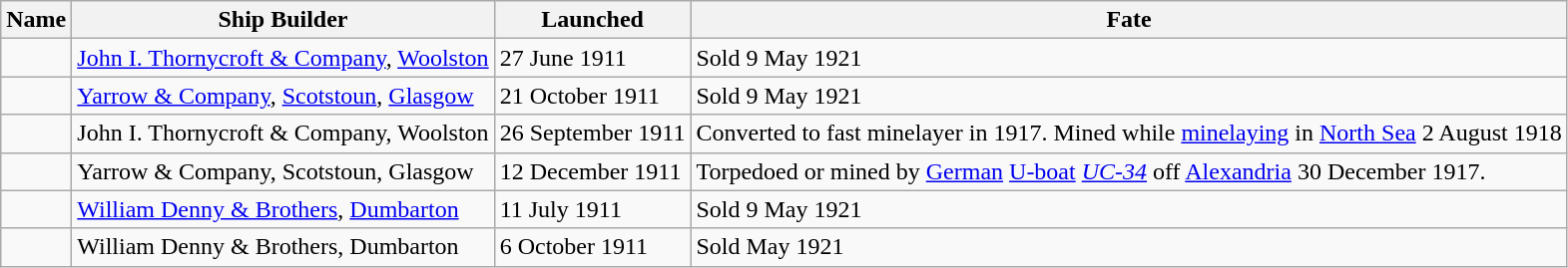<table class="wikitable" style="text-align:left">
<tr>
<th>Name</th>
<th>Ship Builder</th>
<th>Launched</th>
<th>Fate</th>
</tr>
<tr>
<td></td>
<td><a href='#'>John I. Thornycroft & Company</a>, <a href='#'>Woolston</a></td>
<td>27 June 1911</td>
<td>Sold 9 May 1921</td>
</tr>
<tr>
<td></td>
<td><a href='#'>Yarrow & Company</a>, <a href='#'>Scotstoun</a>, <a href='#'>Glasgow</a></td>
<td>21 October 1911</td>
<td>Sold 9 May 1921</td>
</tr>
<tr>
<td></td>
<td>John I. Thornycroft & Company, Woolston</td>
<td>26 September 1911</td>
<td>Converted to fast minelayer in 1917. Mined while <a href='#'>minelaying</a> in <a href='#'>North Sea</a> 2 August 1918</td>
</tr>
<tr>
<td></td>
<td>Yarrow & Company, Scotstoun, Glasgow</td>
<td>12 December 1911</td>
<td>Torpedoed or mined by <a href='#'>German</a> <a href='#'>U-boat</a> <em><a href='#'>UC-34</a></em> off <a href='#'>Alexandria</a> 30 December 1917.</td>
</tr>
<tr>
<td></td>
<td><a href='#'>William Denny & Brothers</a>, <a href='#'>Dumbarton</a></td>
<td>11 July 1911</td>
<td>Sold 9 May 1921</td>
</tr>
<tr>
<td></td>
<td>William Denny & Brothers, Dumbarton</td>
<td>6 October 1911</td>
<td>Sold May 1921</td>
</tr>
</table>
